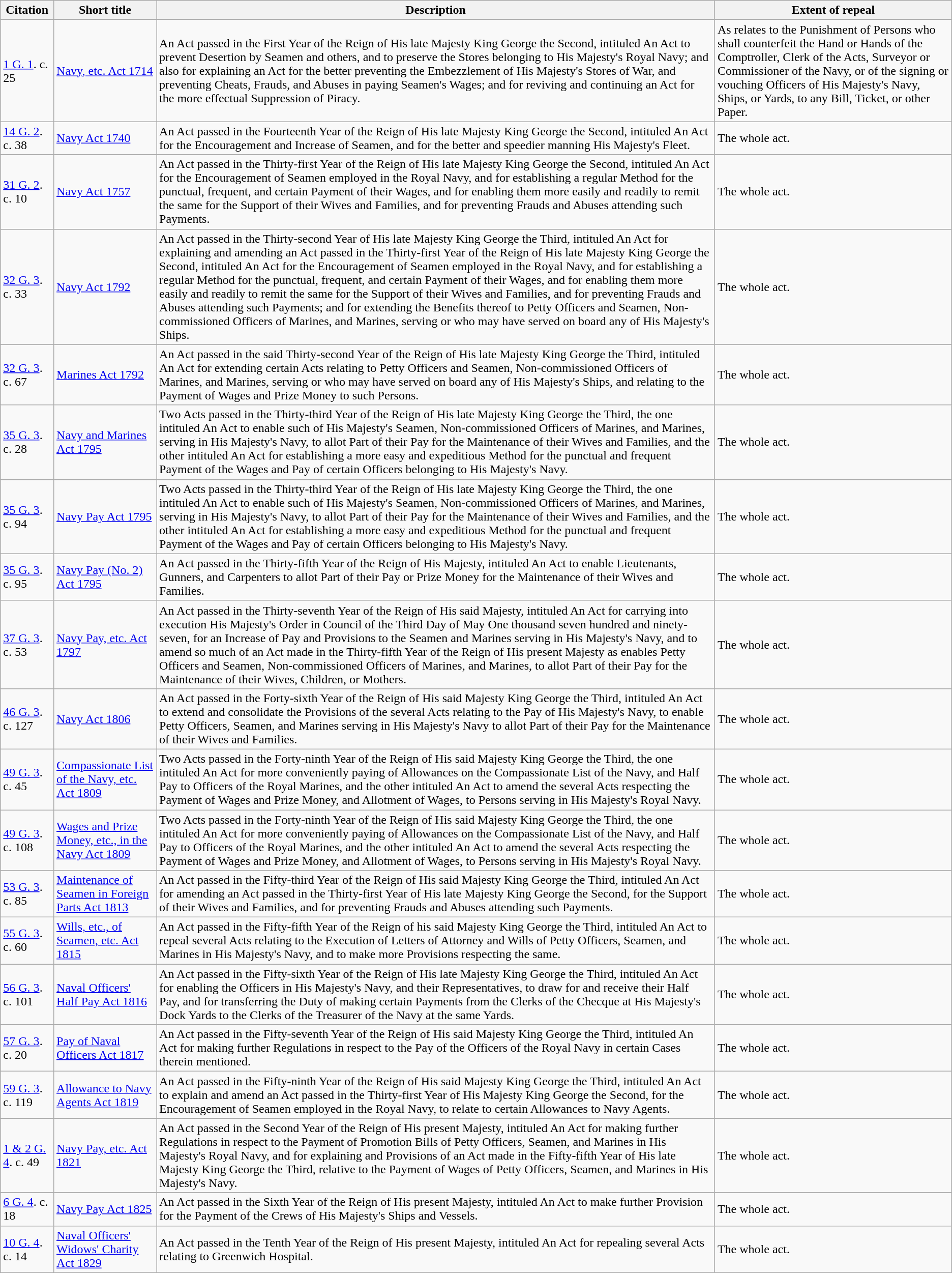<table class="wikitable">
<tr>
<th>Citation</th>
<th>Short title</th>
<th>Description</th>
<th>Extent of repeal</th>
</tr>
<tr>
<td><a href='#'>1 G. 1</a>. c. 25</td>
<td><a href='#'>Navy, etc. Act 1714</a></td>
<td>An Act passed in the First Year of the Reign of His late Majesty King George the Second, intituled An Act to prevent Desertion by Seamen and others, and to preserve the Stores belonging to His Majesty's Royal Navy; and also for explaining an Act for the better preventing the Embezzlement of His Majesty's Stores of War, and preventing Cheats, Frauds, and Abuses in paying Seamen's Wages; and for reviving and continuing an Act for the more effectual Suppression of Piracy.</td>
<td>As relates to the Punishment of Persons who shall counterfeit the Hand or Hands of the Comptroller, Clerk of the Acts, Surveyor or Commissioner of the Navy, or of the signing or vouching Officers of His Majesty's Navy, Ships, or Yards, to any Bill, Ticket, or other Paper.</td>
</tr>
<tr>
<td><a href='#'>14 G. 2</a>. c. 38</td>
<td><a href='#'>Navy Act 1740</a></td>
<td>An Act passed in the Fourteenth Year of the Reign of His late Majesty King George the Second, intituled An Act for the Encouragement and Increase of Seamen, and for the better and speedier manning His Majesty's Fleet.</td>
<td>The whole act.</td>
</tr>
<tr>
<td><a href='#'>31 G. 2</a>. c. 10</td>
<td><a href='#'>Navy Act 1757</a></td>
<td>An Act passed in the Thirty-first Year of the Reign of His late Majesty King George the Second, intituled An Act for the Encouragement of Seamen employed in the Royal Navy, and for establishing a regular Method for the punctual, frequent, and certain Payment of their Wages, and for enabling them more easily and readily to remit the same for the Support of their Wives and Families, and for preventing Frauds and Abuses attending such Payments.</td>
<td>The whole act.</td>
</tr>
<tr>
<td><a href='#'>32 G. 3</a>. c. 33</td>
<td><a href='#'>Navy Act 1792</a></td>
<td>An Act passed in the Thirty-second Year of His late Majesty King George the Third, intituled An Act for explaining and amending an Act passed in the Thirty-first Year of the Reign of His late Majesty King George the Second, intituled An Act for the Encouragement of Seamen employed in the Royal Navy, and for establishing a regular Method for the punctual, frequent, and certain Payment of their Wages, and for enabling them more easily and readily to remit the same for the Support of their Wives and Families, and for preventing Frauds and Abuses attending such Payments; and for extending the Benefits thereof to Petty Officers and Seamen, Non-commissioned Officers of Marines, and Marines, serving or who may have served on board any of His Majesty's Ships.</td>
<td>The whole act.</td>
</tr>
<tr>
<td><a href='#'>32 G. 3</a>. c. 67</td>
<td><a href='#'>Marines Act 1792</a></td>
<td>An Act passed in the said Thirty-second Year of the Reign of His late Majesty King George the Third, intituled An Act for extending certain Acts relating to Petty Officers and Seamen, Non-commissioned Officers of Marines, and Marines, serving or who may have served on board any of His Majesty's Ships, and relating to the Payment of Wages and Prize Money to such Persons.</td>
<td>The whole act.</td>
</tr>
<tr>
<td><a href='#'>35 G. 3</a>. c. 28</td>
<td><a href='#'>Navy and Marines Act 1795</a></td>
<td>Two Acts passed in the Thirty-third Year of the Reign of His late Majesty King George the Third, the one intituled An Act to enable such of His Majesty's Seamen, Non-commissioned Officers of Marines, and Marines, serving in His Majesty's Navy, to allot Part of their Pay for the Maintenance of their Wives and Families, and the other intituled An Act for establishing a more easy and expeditious Method for the punctual and frequent Payment of the Wages and Pay of certain Officers belonging to His Majesty's Navy.</td>
<td>The whole act.</td>
</tr>
<tr>
<td><a href='#'>35 G. 3</a>. c. 94</td>
<td><a href='#'>Navy Pay Act 1795</a></td>
<td>Two Acts passed in the Thirty-third Year of the Reign of His late Majesty King George the Third, the one intituled An Act to enable such of His Majesty's Seamen, Non-commissioned Officers of Marines, and Marines, serving in His Majesty's Navy, to allot Part of their Pay for the Maintenance of their Wives and Families, and the other intituled An Act for establishing a more easy and expeditious Method for the punctual and frequent Payment of the Wages and Pay of certain Officers belonging to His Majesty's Navy.</td>
<td>The whole act.</td>
</tr>
<tr>
<td><a href='#'>35 G. 3</a>. c. 95</td>
<td><a href='#'>Navy Pay (No. 2) Act 1795</a></td>
<td>An Act passed in the Thirty-fifth Year of the Reign of His Majesty, intituled An Act to enable Lieutenants, Gunners, and Carpenters to allot Part of their Pay or Prize Money for the Maintenance of their Wives and Families.</td>
<td>The whole act.</td>
</tr>
<tr>
<td><a href='#'>37 G. 3</a>. c. 53</td>
<td><a href='#'>Navy Pay, etc. Act 1797</a></td>
<td>An Act passed in the Thirty-seventh Year of the Reign of His said Majesty, intituled An Act for carrying into execution His Majesty's Order in Council of the Third Day of May One thousand seven hundred and ninety-seven, for an Increase of Pay and Provisions to the Seamen and Marines serving in His Majesty's Navy, and to amend so much of an Act made in the Thirty-fifth Year of the Reign of His present Majesty as enables Petty Officers and Seamen, Non-commissioned Officers of Marines, and Marines, to allot Part of their Pay for the Maintenance of their Wives, Children, or Mothers.</td>
<td>The whole act.</td>
</tr>
<tr>
<td><a href='#'>46 G. 3</a>. c. 127</td>
<td><a href='#'>Navy Act 1806</a></td>
<td>An Act passed in the Forty-sixth Year of the Reign of His said Majesty King George the Third, intituled An Act to extend and consolidate the Provisions of the several Acts relating to the Pay of His Majesty's Navy, to enable Petty Officers, Seamen, and Marines serving in His Majesty's Navy to allot Part of their Pay for the Maintenance of their Wives and Families.</td>
<td>The whole act.</td>
</tr>
<tr>
<td><a href='#'>49 G. 3</a>. c. 45</td>
<td><a href='#'>Compassionate List of the Navy, etc. Act 1809</a></td>
<td>Two Acts passed in the Forty-ninth Year of the Reign of His said Majesty King George the Third, the one intituled An Act for more conveniently paying of Allowances on the Compassionate List of the Navy, and Half Pay to Officers of the Royal Marines, and the other intituled An Act to amend the several Acts respecting the Payment of Wages and Prize Money, and Allotment of Wages, to Persons serving in His Majesty's Royal Navy.</td>
<td>The whole act.</td>
</tr>
<tr>
<td><a href='#'>49 G. 3</a>. c. 108</td>
<td><a href='#'>Wages and Prize Money, etc., in the Navy Act 1809</a></td>
<td>Two Acts passed in the Forty-ninth Year of the Reign of His said Majesty King George the Third, the one intituled An Act for more conveniently paying of Allowances on the Compassionate List of the Navy, and Half Pay to Officers of the Royal Marines, and the other intituled An Act to amend the several Acts respecting the Payment of Wages and Prize Money, and Allotment of Wages, to Persons serving in His Majesty's Royal Navy.</td>
<td>The whole act.</td>
</tr>
<tr>
<td><a href='#'>53 G. 3</a>. c. 85</td>
<td><a href='#'>Maintenance of Seamen in Foreign Parts Act 1813</a></td>
<td>An Act passed in the Fifty-third Year of the Reign of His said Majesty King George the Third, intituled An Act for amending an Act passed in the Thirty-first Year of His late Majesty King George the Second, for the Support of their Wives and Families, and for preventing Frauds and Abuses attending such Payments.</td>
<td>The whole act.</td>
</tr>
<tr>
<td><a href='#'>55 G. 3</a>. c. 60</td>
<td><a href='#'>Wills, etc., of Seamen, etc. Act 1815</a></td>
<td>An Act passed in the Fifty-fifth Year of the Reign of his said Majesty King George the Third, intituled An Act to repeal several Acts relating to the Execution of Letters of Attorney and Wills of Petty Officers, Seamen, and Marines in His Majesty's Navy, and to make more Provisions respecting the same.</td>
<td>The whole act.</td>
</tr>
<tr>
<td><a href='#'>56 G. 3</a>. c. 101</td>
<td><a href='#'>Naval Officers' Half Pay Act 1816</a></td>
<td>An Act passed in the Fifty-sixth Year of the Reign of His late Majesty King George the Third, intituled An Act for enabling the Officers in His Majesty's Navy, and their Representatives, to draw for and receive their Half Pay, and for transferring the Duty of making certain Payments from the Clerks of the Checque at His Majesty's Dock Yards to the Clerks of the Treasurer of the Navy at the same Yards.</td>
<td>The whole act.</td>
</tr>
<tr>
<td><a href='#'>57 G. 3</a>. c. 20</td>
<td><a href='#'>Pay of Naval Officers Act 1817</a></td>
<td>An Act passed in the Fifty-seventh Year of the Reign of His said Majesty King George the Third, intituled An Act for making further Regulations in respect to the Pay of the Officers of the Royal Navy in certain Cases therein mentioned.</td>
<td>The whole act.</td>
</tr>
<tr>
<td><a href='#'>59 G. 3</a>. c. 119</td>
<td><a href='#'>Allowance to Navy Agents Act 1819</a></td>
<td>An Act passed in the Fifty-ninth Year of the Reign of His said Majesty King George the Third, intituled An Act to explain and amend an Act passed in the Thirty-first Year of His Majesty King George the Second, for the Encouragement of Seamen employed in the Royal Navy, to relate to certain Allowances to Navy Agents.</td>
<td>The whole act.</td>
</tr>
<tr>
<td><a href='#'>1 & 2 G. 4</a>. c. 49</td>
<td><a href='#'>Navy Pay, etc. Act 1821</a></td>
<td>An Act passed in the Second Year of the Reign of His present Majesty, intituled An Act for making further Regulations in respect to the Payment of Promotion Bills of Petty Officers, Seamen, and Marines in His Majesty's Royal Navy, and for explaining and Provisions of an Act made in the Fifty-fifth Year of His late Majesty King George the Third, relative to the Payment of Wages of Petty Officers, Seamen, and Marines in His Majesty's Navy.</td>
<td>The whole act.</td>
</tr>
<tr>
<td><a href='#'>6 G. 4</a>. c. 18</td>
<td><a href='#'>Navy Pay Act 1825</a></td>
<td>An Act passed in the Sixth Year of the Reign of His present Majesty, intituled An Act to make further Provision for the Payment of the Crews of His Majesty's Ships and Vessels.</td>
<td>The whole act.</td>
</tr>
<tr>
<td><a href='#'>10 G. 4</a>. c. 14</td>
<td><a href='#'>Naval Officers' Widows' Charity Act 1829</a></td>
<td>An Act passed in the Tenth Year of the Reign of His present Majesty, intituled An Act for repealing several Acts relating to Greenwich Hospital.</td>
<td>The whole act.</td>
</tr>
</table>
